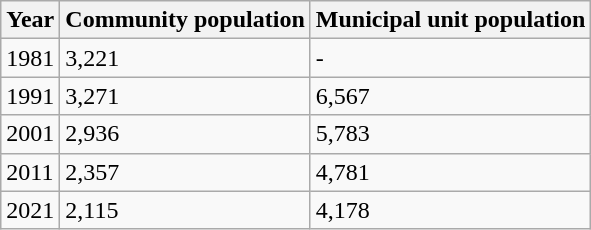<table class=wikitable>
<tr>
<th>Year</th>
<th>Community population</th>
<th>Municipal unit population</th>
</tr>
<tr>
<td>1981</td>
<td>3,221</td>
<td>-</td>
</tr>
<tr>
<td>1991</td>
<td>3,271</td>
<td>6,567</td>
</tr>
<tr>
<td>2001</td>
<td>2,936</td>
<td>5,783</td>
</tr>
<tr>
<td>2011</td>
<td>2,357</td>
<td>4,781</td>
</tr>
<tr>
<td>2021</td>
<td>2,115</td>
<td>4,178</td>
</tr>
</table>
